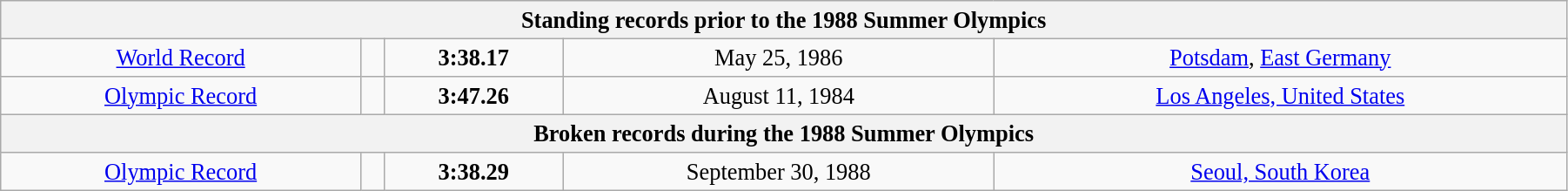<table class="wikitable" style=" text-align:center; font-size:110%;" width="95%">
<tr>
<th colspan="5">Standing records prior to the 1988 Summer Olympics</th>
</tr>
<tr>
<td><a href='#'>World Record</a></td>
<td></td>
<td><strong>3:38.17</strong></td>
<td>May 25, 1986</td>
<td> <a href='#'>Potsdam</a>, <a href='#'>East Germany</a></td>
</tr>
<tr>
<td><a href='#'>Olympic Record</a></td>
<td></td>
<td><strong>3:47.26</strong></td>
<td>August 11, 1984</td>
<td> <a href='#'>Los Angeles, United States</a></td>
</tr>
<tr>
<th colspan="5">Broken records during the 1988 Summer Olympics</th>
</tr>
<tr>
<td><a href='#'>Olympic Record</a></td>
<td></td>
<td><strong>3:38.29</strong></td>
<td>September 30, 1988</td>
<td> <a href='#'>Seoul, South Korea</a></td>
</tr>
</table>
